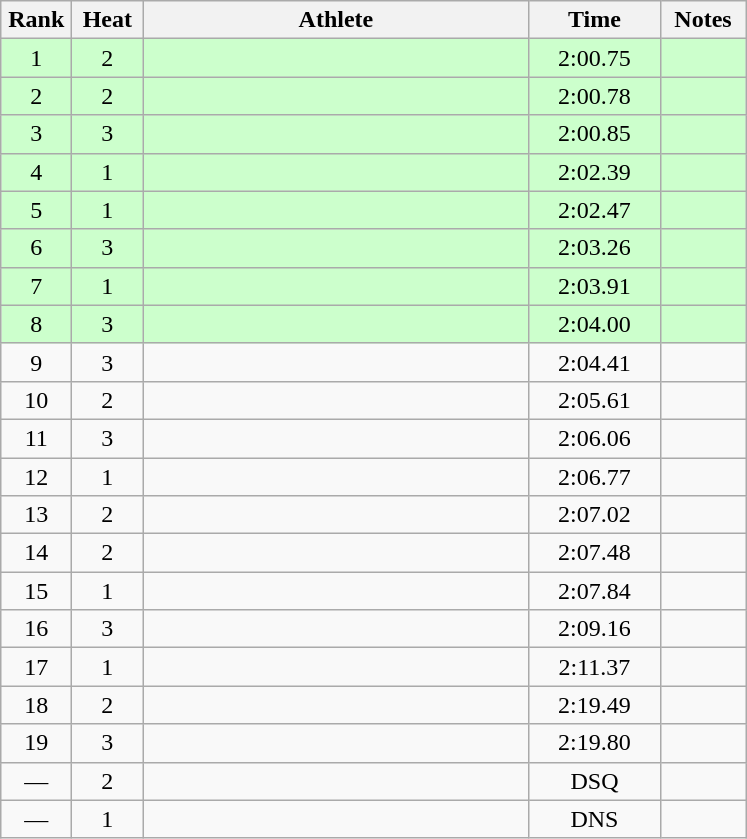<table class="wikitable" style="text-align:center">
<tr>
<th width=40>Rank</th>
<th width=40>Heat</th>
<th width=250>Athlete</th>
<th width=80>Time</th>
<th width=50>Notes</th>
</tr>
<tr bgcolor=ccffcc>
<td>1</td>
<td>2</td>
<td align=left></td>
<td>2:00.75</td>
<td></td>
</tr>
<tr bgcolor=ccffcc>
<td>2</td>
<td>2</td>
<td align=left></td>
<td>2:00.78</td>
<td></td>
</tr>
<tr bgcolor=ccffcc>
<td>3</td>
<td>3</td>
<td align=left></td>
<td>2:00.85</td>
<td></td>
</tr>
<tr bgcolor=ccffcc>
<td>4</td>
<td>1</td>
<td align=left></td>
<td>2:02.39</td>
<td></td>
</tr>
<tr bgcolor=ccffcc>
<td>5</td>
<td>1</td>
<td align=left></td>
<td>2:02.47</td>
<td></td>
</tr>
<tr bgcolor=ccffcc>
<td>6</td>
<td>3</td>
<td align=left></td>
<td>2:03.26</td>
<td></td>
</tr>
<tr bgcolor=ccffcc>
<td>7</td>
<td>1</td>
<td align=left></td>
<td>2:03.91</td>
<td></td>
</tr>
<tr bgcolor=ccffcc>
<td>8</td>
<td>3</td>
<td align=left></td>
<td>2:04.00</td>
<td></td>
</tr>
<tr>
<td>9</td>
<td>3</td>
<td align=left></td>
<td>2:04.41</td>
<td></td>
</tr>
<tr>
<td>10</td>
<td>2</td>
<td align=left></td>
<td>2:05.61</td>
<td></td>
</tr>
<tr>
<td>11</td>
<td>3</td>
<td align=left></td>
<td>2:06.06</td>
<td></td>
</tr>
<tr>
<td>12</td>
<td>1</td>
<td align=left></td>
<td>2:06.77</td>
<td></td>
</tr>
<tr>
<td>13</td>
<td>2</td>
<td align=left></td>
<td>2:07.02</td>
<td></td>
</tr>
<tr>
<td>14</td>
<td>2</td>
<td align=left></td>
<td>2:07.48</td>
<td></td>
</tr>
<tr>
<td>15</td>
<td>1</td>
<td align=left></td>
<td>2:07.84</td>
<td></td>
</tr>
<tr>
<td>16</td>
<td>3</td>
<td align=left></td>
<td>2:09.16</td>
<td></td>
</tr>
<tr>
<td>17</td>
<td>1</td>
<td align=left></td>
<td>2:11.37</td>
<td></td>
</tr>
<tr>
<td>18</td>
<td>2</td>
<td align=left></td>
<td>2:19.49</td>
<td></td>
</tr>
<tr>
<td>19</td>
<td>3</td>
<td align=left></td>
<td>2:19.80</td>
<td></td>
</tr>
<tr>
<td>—</td>
<td>2</td>
<td align=left></td>
<td>DSQ</td>
<td></td>
</tr>
<tr>
<td>—</td>
<td>1</td>
<td align=left></td>
<td>DNS</td>
<td></td>
</tr>
</table>
